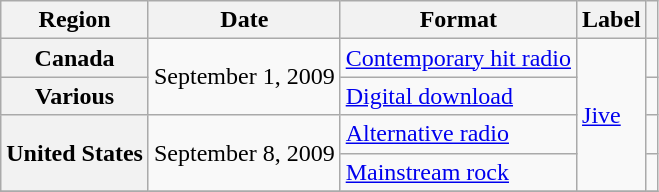<table class="wikitable plainrowheaders">
<tr>
<th scope="col">Region</th>
<th>Date</th>
<th>Format</th>
<th>Label</th>
<th></th>
</tr>
<tr>
<th scope="row">Canada</th>
<td rowspan="2">September 1, 2009</td>
<td><a href='#'>Contemporary hit radio</a></td>
<td rowspan="4"><a href='#'>Jive</a></td>
<td align="center"></td>
</tr>
<tr>
<th scope="row">Various</th>
<td><a href='#'>Digital download</a></td>
<td align="center"></td>
</tr>
<tr>
<th scope="row" rowspan="2">United States</th>
<td rowspan="2">September 8, 2009</td>
<td><a href='#'>Alternative radio</a></td>
<td align="center"></td>
</tr>
<tr>
<td><a href='#'>Mainstream rock</a></td>
<td align="center"></td>
</tr>
<tr>
</tr>
</table>
